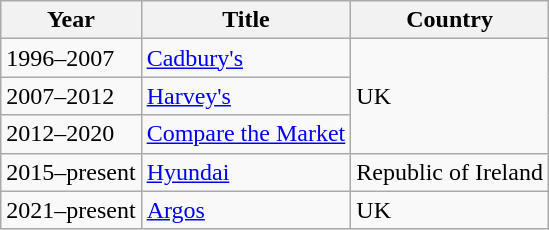<table class="wikitable">
<tr style="background:b0c4de; text-align:center;">
<th>Year</th>
<th>Title</th>
<th>Country</th>
</tr>
<tr>
<td>1996–2007</td>
<td><a href='#'>Cadbury's</a></td>
<td rowspan=3>UK</td>
</tr>
<tr>
<td>2007–2012</td>
<td><a href='#'>Harvey's</a></td>
</tr>
<tr>
<td>2012–2020</td>
<td><a href='#'>Compare the Market</a></td>
</tr>
<tr>
<td>2015–present</td>
<td><a href='#'>Hyundai</a></td>
<td>Republic of Ireland</td>
</tr>
<tr>
<td>2021–present</td>
<td><a href='#'>Argos</a></td>
<td>UK</td>
</tr>
</table>
